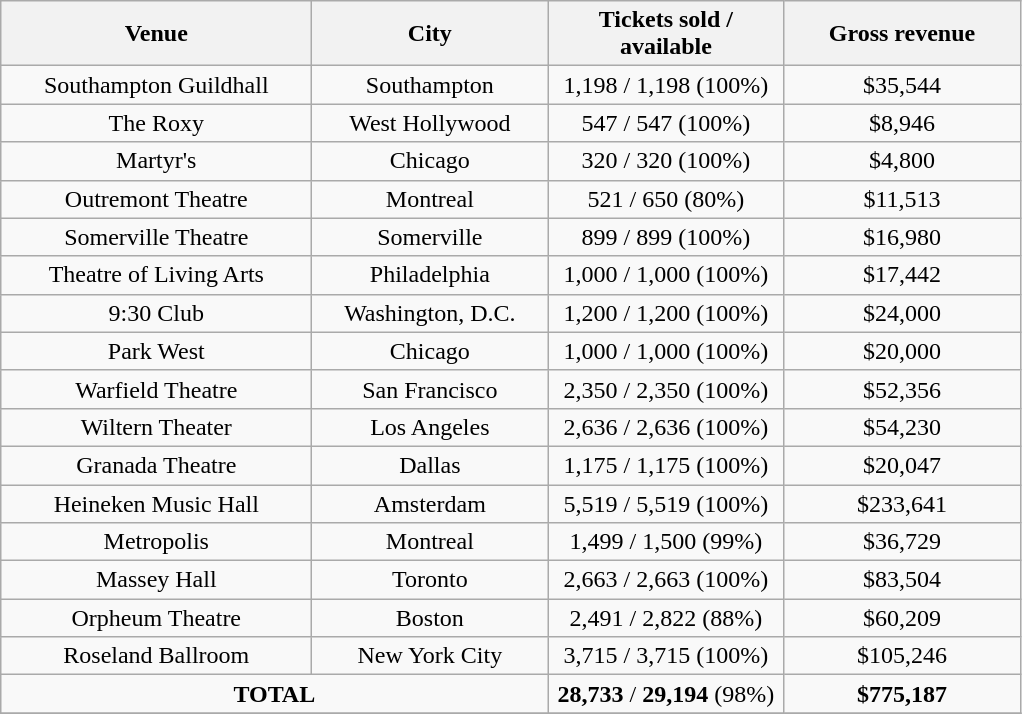<table class="wikitable" style="text-align:center">
<tr>
<th style="width:200px;">Venue</th>
<th style="width:150px;">City</th>
<th style="width:150px;">Tickets sold / available</th>
<th style="width:150px;">Gross revenue</th>
</tr>
<tr>
<td>Southampton Guildhall</td>
<td>Southampton</td>
<td>1,198 / 1,198 (100%)</td>
<td>$35,544</td>
</tr>
<tr>
<td>The Roxy</td>
<td>West Hollywood</td>
<td>547 / 547 (100%)</td>
<td>$8,946</td>
</tr>
<tr>
<td>Martyr's</td>
<td>Chicago</td>
<td>320 / 320 (100%)</td>
<td>$4,800</td>
</tr>
<tr>
<td>Outremont Theatre</td>
<td>Montreal</td>
<td>521 / 650 (80%)</td>
<td>$11,513</td>
</tr>
<tr>
<td>Somerville Theatre</td>
<td>Somerville</td>
<td>899 / 899 (100%)</td>
<td>$16,980</td>
</tr>
<tr>
<td>Theatre of Living Arts</td>
<td>Philadelphia</td>
<td>1,000 / 1,000 (100%)</td>
<td>$17,442</td>
</tr>
<tr>
<td>9:30 Club</td>
<td>Washington, D.C.</td>
<td>1,200 / 1,200 (100%)</td>
<td>$24,000</td>
</tr>
<tr>
<td>Park West</td>
<td>Chicago</td>
<td>1,000 / 1,000 (100%)</td>
<td>$20,000</td>
</tr>
<tr>
<td>Warfield Theatre</td>
<td>San Francisco</td>
<td>2,350 / 2,350 (100%)</td>
<td>$52,356</td>
</tr>
<tr>
<td>Wiltern Theater</td>
<td>Los Angeles</td>
<td>2,636 / 2,636 (100%)</td>
<td>$54,230</td>
</tr>
<tr>
<td>Granada Theatre</td>
<td>Dallas</td>
<td>1,175 / 1,175 (100%)</td>
<td>$20,047</td>
</tr>
<tr>
<td>Heineken Music Hall</td>
<td>Amsterdam</td>
<td>5,519 / 5,519 (100%)</td>
<td>$233,641</td>
</tr>
<tr>
<td>Metropolis</td>
<td>Montreal</td>
<td>1,499 / 1,500 (99%)</td>
<td>$36,729</td>
</tr>
<tr>
<td>Massey Hall</td>
<td>Toronto</td>
<td>2,663 / 2,663 (100%)</td>
<td>$83,504</td>
</tr>
<tr>
<td>Orpheum Theatre</td>
<td>Boston</td>
<td>2,491 / 2,822 (88%)</td>
<td>$60,209</td>
</tr>
<tr>
<td>Roseland Ballroom</td>
<td>New York City</td>
<td>3,715 / 3,715 (100%)</td>
<td>$105,246</td>
</tr>
<tr>
<td colspan=2><strong>TOTAL</strong></td>
<td><strong>28,733</strong> / <strong>29,194</strong> (98%)</td>
<td><strong>$775,187</strong></td>
</tr>
<tr>
</tr>
</table>
